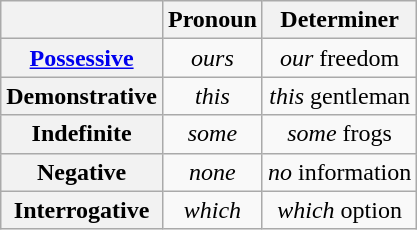<table class="wikitable floatright" border="1" style="text-align:center">
<tr>
<th></th>
<th>Pronoun</th>
<th>Determiner</th>
</tr>
<tr>
<th><a href='#'>Possessive</a></th>
<td><em>ours</em></td>
<td><em>our</em> freedom</td>
</tr>
<tr>
<th>Demonstrative</th>
<td><em>this</em></td>
<td><em>this</em> gentleman</td>
</tr>
<tr>
<th>Indefinite</th>
<td><em>some</em></td>
<td><em>some</em> frogs</td>
</tr>
<tr>
<th>Negative</th>
<td><em>none</em></td>
<td><em>no</em> information</td>
</tr>
<tr>
<th>Interrogative</th>
<td><em>which</em></td>
<td><em>which</em> option</td>
</tr>
</table>
